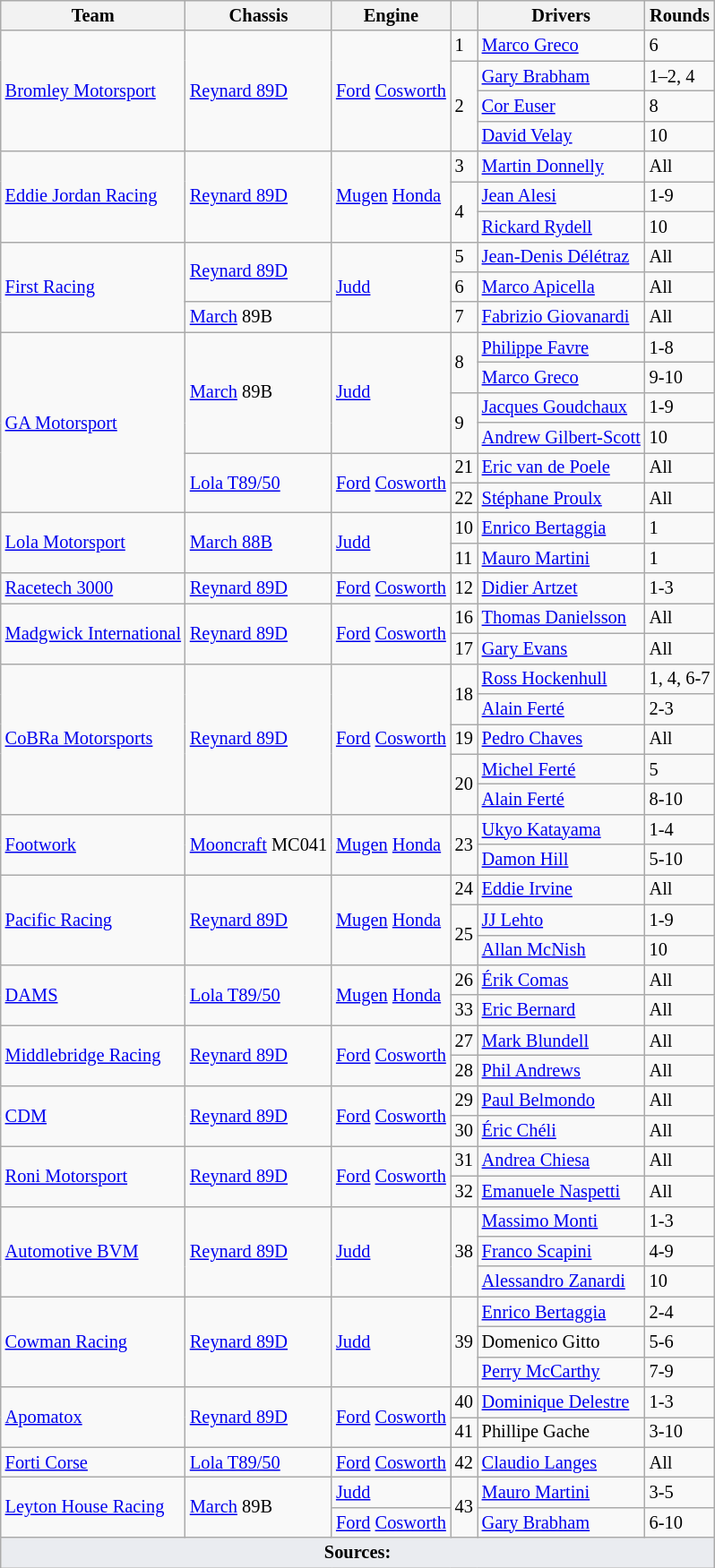<table class="wikitable" border="1" style="font-size: 85%;">
<tr>
<th>Team</th>
<th>Chassis</th>
<th>Engine</th>
<th></th>
<th>Drivers</th>
<th>Rounds</th>
</tr>
<tr>
<td rowspan=4> <a href='#'>Bromley Motorsport</a></td>
<td rowspan=4><a href='#'>Reynard 89D</a></td>
<td rowspan=4><a href='#'>Ford</a> <a href='#'>Cosworth</a></td>
<td>1</td>
<td> <a href='#'>Marco Greco</a></td>
<td>6</td>
</tr>
<tr>
<td rowspan=3>2</td>
<td> <a href='#'>Gary Brabham</a></td>
<td>1–2, 4</td>
</tr>
<tr>
<td> <a href='#'>Cor Euser</a></td>
<td>8</td>
</tr>
<tr>
<td> <a href='#'>David Velay</a></td>
<td>10</td>
</tr>
<tr>
<td rowspan=3> <a href='#'>Eddie Jordan Racing</a></td>
<td rowspan=3><a href='#'>Reynard 89D</a></td>
<td rowspan=3><a href='#'>Mugen</a> <a href='#'>Honda</a></td>
<td>3</td>
<td> <a href='#'>Martin Donnelly</a></td>
<td>All</td>
</tr>
<tr>
<td rowspan=2>4</td>
<td> <a href='#'>Jean Alesi</a></td>
<td>1-9</td>
</tr>
<tr>
<td> <a href='#'>Rickard Rydell</a></td>
<td>10</td>
</tr>
<tr>
<td rowspan=3> <a href='#'>First Racing</a></td>
<td rowspan=2><a href='#'>Reynard 89D</a></td>
<td rowspan=3><a href='#'>Judd</a></td>
<td>5</td>
<td> <a href='#'>Jean-Denis Délétraz</a></td>
<td>All</td>
</tr>
<tr>
<td>6</td>
<td> <a href='#'>Marco Apicella</a></td>
<td>All</td>
</tr>
<tr>
<td><a href='#'>March</a> 89B</td>
<td>7</td>
<td> <a href='#'>Fabrizio Giovanardi</a></td>
<td>All</td>
</tr>
<tr>
<td rowspan=6> <a href='#'>GA Motorsport</a></td>
<td rowspan=4><a href='#'>March</a> 89B</td>
<td rowspan=4><a href='#'>Judd</a></td>
<td rowspan=2>8</td>
<td> <a href='#'>Philippe Favre</a></td>
<td>1-8</td>
</tr>
<tr>
<td> <a href='#'>Marco Greco</a></td>
<td>9-10</td>
</tr>
<tr>
<td rowspan=2>9</td>
<td> <a href='#'>Jacques Goudchaux</a></td>
<td>1-9</td>
</tr>
<tr>
<td> <a href='#'>Andrew Gilbert-Scott</a></td>
<td>10</td>
</tr>
<tr>
<td rowspan=2><a href='#'>Lola T89/50</a></td>
<td rowspan=2><a href='#'>Ford</a> <a href='#'>Cosworth</a></td>
<td>21</td>
<td> <a href='#'>Eric van de Poele</a></td>
<td>All</td>
</tr>
<tr>
<td>22</td>
<td> <a href='#'>Stéphane Proulx</a></td>
<td>All</td>
</tr>
<tr>
<td rowspan=2> <a href='#'>Lola Motorsport</a></td>
<td rowspan=2><a href='#'>March 88B</a></td>
<td rowspan=2><a href='#'>Judd</a></td>
<td>10</td>
<td> <a href='#'>Enrico Bertaggia</a></td>
<td>1</td>
</tr>
<tr>
<td>11</td>
<td> <a href='#'>Mauro Martini</a></td>
<td>1</td>
</tr>
<tr>
<td> <a href='#'>Racetech 3000</a></td>
<td><a href='#'>Reynard 89D</a></td>
<td><a href='#'>Ford</a> <a href='#'>Cosworth</a></td>
<td>12</td>
<td> <a href='#'>Didier Artzet</a></td>
<td>1-3</td>
</tr>
<tr>
<td rowspan=2> <a href='#'>Madgwick International</a></td>
<td rowspan=2><a href='#'>Reynard 89D</a></td>
<td rowspan=2><a href='#'>Ford</a> <a href='#'>Cosworth</a></td>
<td>16</td>
<td> <a href='#'>Thomas Danielsson</a></td>
<td>All</td>
</tr>
<tr>
<td>17</td>
<td> <a href='#'>Gary Evans</a></td>
<td>All</td>
</tr>
<tr>
<td rowspan=5> <a href='#'>CoBRa Motorsports</a></td>
<td rowspan=5><a href='#'>Reynard 89D</a></td>
<td rowspan=5><a href='#'>Ford</a> <a href='#'>Cosworth</a></td>
<td rowspan=2>18</td>
<td> <a href='#'>Ross Hockenhull</a></td>
<td>1, 4, 6-7</td>
</tr>
<tr>
<td> <a href='#'>Alain Ferté</a></td>
<td>2-3</td>
</tr>
<tr>
<td>19</td>
<td> <a href='#'>Pedro Chaves</a></td>
<td>All</td>
</tr>
<tr>
<td rowspan=2>20</td>
<td> <a href='#'>Michel Ferté</a></td>
<td>5</td>
</tr>
<tr>
<td> <a href='#'>Alain Ferté</a></td>
<td>8-10</td>
</tr>
<tr>
<td rowspan=2> <a href='#'>Footwork</a></td>
<td rowspan=2><a href='#'>Mooncraft</a> MC041</td>
<td rowspan=2><a href='#'>Mugen</a> <a href='#'>Honda</a></td>
<td rowspan=2>23</td>
<td> <a href='#'>Ukyo Katayama</a></td>
<td>1-4</td>
</tr>
<tr>
<td> <a href='#'>Damon Hill</a></td>
<td>5-10</td>
</tr>
<tr>
<td rowspan=3> <a href='#'>Pacific Racing</a></td>
<td rowspan=3><a href='#'>Reynard 89D</a></td>
<td rowspan=3><a href='#'>Mugen</a> <a href='#'>Honda</a></td>
<td>24</td>
<td> <a href='#'>Eddie Irvine</a></td>
<td>All</td>
</tr>
<tr>
<td rowspan=2>25</td>
<td> <a href='#'>JJ Lehto</a></td>
<td>1-9</td>
</tr>
<tr>
<td> <a href='#'>Allan McNish</a></td>
<td>10</td>
</tr>
<tr>
<td rowspan=2> <a href='#'>DAMS</a></td>
<td rowspan=2><a href='#'>Lola T89/50</a></td>
<td rowspan=2><a href='#'>Mugen</a> <a href='#'>Honda</a></td>
<td>26</td>
<td> <a href='#'>Érik Comas</a></td>
<td>All</td>
</tr>
<tr>
<td>33</td>
<td> <a href='#'>Eric Bernard</a></td>
<td>All</td>
</tr>
<tr>
<td rowspan=2> <a href='#'>Middlebridge Racing</a></td>
<td rowspan=2><a href='#'>Reynard 89D</a></td>
<td rowspan=2><a href='#'>Ford</a> <a href='#'>Cosworth</a></td>
<td>27</td>
<td> <a href='#'>Mark Blundell</a></td>
<td>All</td>
</tr>
<tr>
<td>28</td>
<td> <a href='#'>Phil Andrews</a></td>
<td>All</td>
</tr>
<tr>
<td rowspan=2> <a href='#'>CDM</a></td>
<td rowspan=2><a href='#'>Reynard 89D</a></td>
<td rowspan=2><a href='#'>Ford</a> <a href='#'>Cosworth</a></td>
<td>29</td>
<td> <a href='#'>Paul Belmondo</a></td>
<td>All</td>
</tr>
<tr>
<td>30</td>
<td> <a href='#'>Éric Chéli</a></td>
<td>All</td>
</tr>
<tr>
<td rowspan=2> <a href='#'>Roni Motorsport</a></td>
<td rowspan=2><a href='#'>Reynard 89D</a></td>
<td rowspan=2><a href='#'>Ford</a> <a href='#'>Cosworth</a></td>
<td>31</td>
<td> <a href='#'>Andrea Chiesa</a></td>
<td>All</td>
</tr>
<tr>
<td>32</td>
<td> <a href='#'>Emanuele Naspetti</a></td>
<td>All</td>
</tr>
<tr>
<td rowspan=3> <a href='#'>Automotive BVM</a></td>
<td rowspan=3><a href='#'>Reynard 89D</a></td>
<td rowspan=3><a href='#'>Judd</a></td>
<td rowspan=3>38</td>
<td> <a href='#'>Massimo Monti</a></td>
<td>1-3</td>
</tr>
<tr>
<td> <a href='#'>Franco Scapini</a></td>
<td>4-9</td>
</tr>
<tr>
<td> <a href='#'>Alessandro Zanardi</a></td>
<td>10</td>
</tr>
<tr>
<td rowspan=3> <a href='#'>Cowman Racing</a></td>
<td rowspan=3><a href='#'>Reynard 89D</a></td>
<td rowspan=3><a href='#'>Judd</a></td>
<td rowspan=3>39</td>
<td> <a href='#'>Enrico Bertaggia</a></td>
<td>2-4</td>
</tr>
<tr>
<td> Domenico Gitto</td>
<td>5-6</td>
</tr>
<tr>
<td> <a href='#'>Perry McCarthy</a></td>
<td>7-9</td>
</tr>
<tr>
<td rowspan=2> <a href='#'>Apomatox</a></td>
<td rowspan=2><a href='#'>Reynard 89D</a></td>
<td rowspan=2><a href='#'>Ford</a> <a href='#'>Cosworth</a></td>
<td>40</td>
<td> <a href='#'>Dominique Delestre</a></td>
<td>1-3</td>
</tr>
<tr>
<td>41</td>
<td> Phillipe Gache</td>
<td>3-10</td>
</tr>
<tr>
<td> <a href='#'>Forti Corse</a></td>
<td><a href='#'>Lola T89/50</a></td>
<td><a href='#'>Ford</a> <a href='#'>Cosworth</a></td>
<td>42</td>
<td> <a href='#'>Claudio Langes</a></td>
<td>All</td>
</tr>
<tr>
<td rowspan=2> <a href='#'>Leyton House Racing</a></td>
<td rowspan=2><a href='#'>March</a> 89B</td>
<td><a href='#'>Judd</a></td>
<td rowspan=2>43</td>
<td> <a href='#'>Mauro Martini</a></td>
<td>3-5</td>
</tr>
<tr>
<td><a href='#'>Ford</a> <a href='#'>Cosworth</a></td>
<td> <a href='#'>Gary Brabham</a></td>
<td>6-10</td>
</tr>
<tr class="sortbottom">
<td colspan="6" style="background-color:#EAECF0;text-align:center"><strong>Sources:</strong></td>
</tr>
</table>
